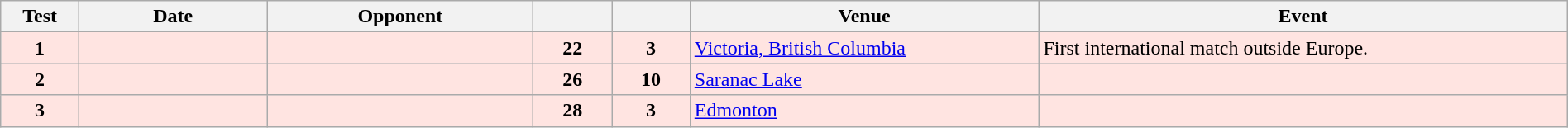<table class="wikitable sortable" style="width:100%">
<tr>
<th style="width:5%">Test</th>
<th style="width:12%">Date</th>
<th style="width:17%">Opponent</th>
<th style="width:5%"></th>
<th style="width:5%"></th>
<th>Venue</th>
<th>Event</th>
</tr>
<tr bgcolor="FFE4E1">
<td align="center"><strong>1</strong></td>
<td></td>
<td></td>
<td align="center"><strong>22</strong></td>
<td align="center"><strong>3</strong></td>
<td><a href='#'>Victoria, British Columbia</a></td>
<td>First international match outside Europe.</td>
</tr>
<tr bgcolor="FFE4E1">
<td align="center"><strong>2</strong></td>
<td></td>
<td></td>
<td align="center"><strong>26</strong></td>
<td align="center"><strong>10</strong></td>
<td><a href='#'>Saranac Lake</a></td>
<td></td>
</tr>
<tr bgcolor="FFE4E1">
<td align="center"><strong>3</strong></td>
<td></td>
<td></td>
<td align="center"><strong>28</strong></td>
<td align="center"><strong>3</strong></td>
<td><a href='#'>Edmonton</a></td>
<td></td>
</tr>
</table>
